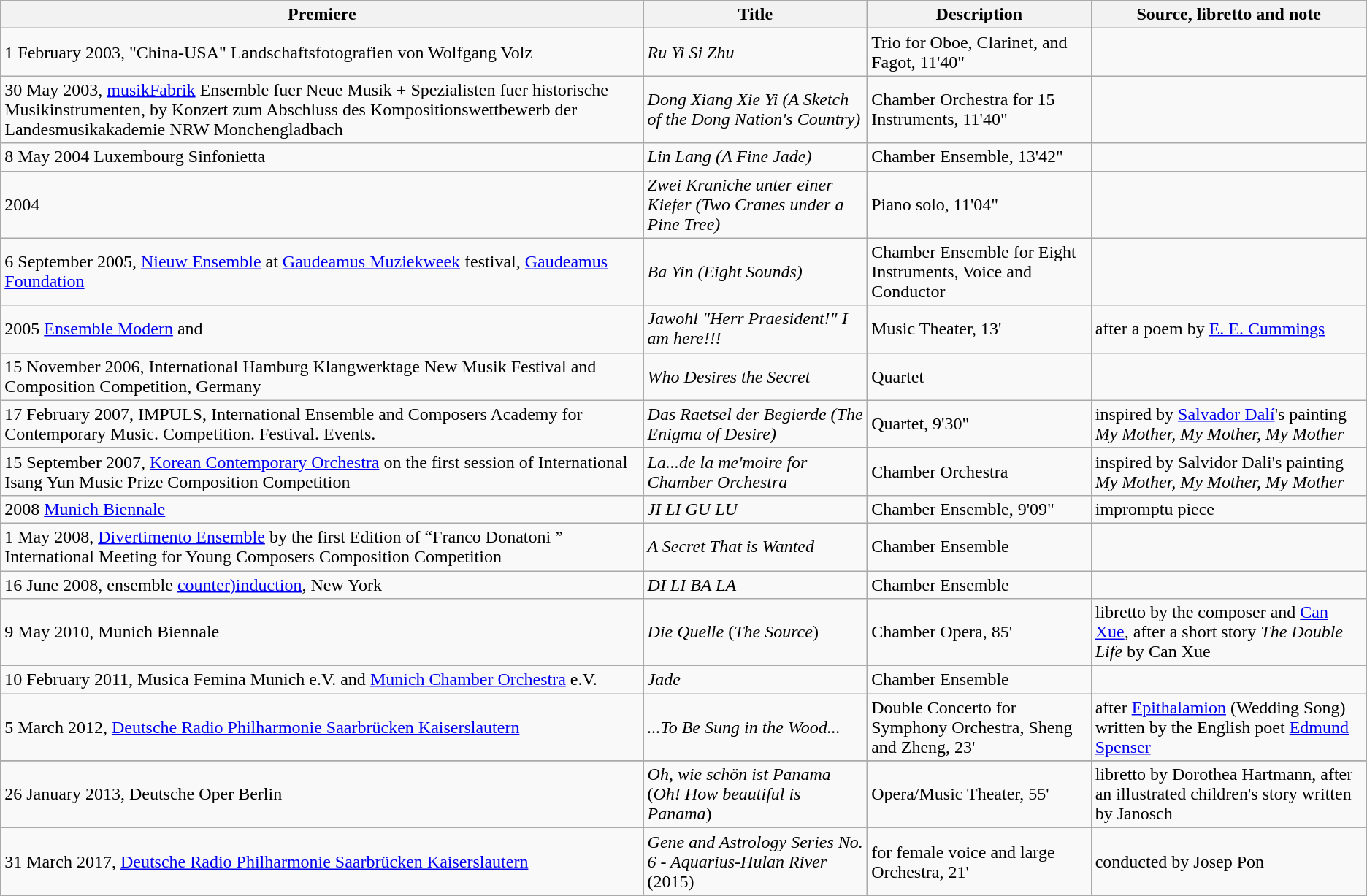<table class="wikitable sortable">
<tr>
<th>Premiere</th>
<th>Title</th>
<th class=unsortable>Description</th>
<th class=unsortable>Source, libretto and note</th>
</tr>
<tr>
<td> 1 February 2003, "China-USA" Landschaftsfotografien von Wolfgang Volz</td>
<td><em>Ru Yi Si Zhu</em></td>
<td>Trio for Oboe, Clarinet, and Fagot, 11'40"</td>
<td></td>
</tr>
<tr>
<td> 30 May 2003, <a href='#'>musikFabrik</a> Ensemble fuer Neue Musik + Spezialisten fuer historische Musikinstrumenten, by Konzert zum Abschluss des Kompositionswettbewerb der Landesmusikakademie NRW Monchengladbach</td>
<td><em>Dong Xiang Xie Yi (A Sketch of the Dong Nation's Country)</em></td>
<td>Chamber Orchestra for 15 Instruments, 11'40"</td>
<td></td>
</tr>
<tr>
<td> 8 May 2004 Luxembourg Sinfonietta</td>
<td><em>Lin Lang (A Fine Jade)</em></td>
<td>Chamber Ensemble, 13'42"</td>
<td></td>
</tr>
<tr>
<td> 2004</td>
<td><em>Zwei Kraniche unter einer Kiefer (Two Cranes under a Pine Tree)</em></td>
<td>Piano solo, 11'04"</td>
<td></td>
</tr>
<tr>
<td> 6 September 2005, <a href='#'>Nieuw Ensemble</a> at <a href='#'>Gaudeamus Muziekweek</a> festival, <a href='#'>Gaudeamus Foundation</a></td>
<td><em>Ba Yin (Eight Sounds)</em></td>
<td>Chamber Ensemble for Eight Instruments, Voice and Conductor</td>
<td></td>
</tr>
<tr>
<td> 2005 <a href='#'>Ensemble Modern</a> and </td>
<td><em>Jawohl "Herr Praesident!" I am here!!! </em></td>
<td>Music Theater, 13'</td>
<td>after a poem by <a href='#'>E. E. Cummings</a></td>
</tr>
<tr>
<td> 15 November 2006, International Hamburg Klangwerktage New Musik Festival and Composition Competition, Germany</td>
<td><em>Who Desires the Secret</em></td>
<td>Quartet</td>
<td></td>
</tr>
<tr>
<td> 17 February 2007, IMPULS, International Ensemble and Composers Academy for Contemporary Music. Competition. Festival. Events.</td>
<td><em>Das Raetsel der Begierde (The Enigma of Desire) </em></td>
<td>Quartet, 9'30"</td>
<td>inspired by <a href='#'>Salvador Dalí</a>'s painting <em>My Mother, My Mother, My Mother</em></td>
</tr>
<tr>
<td> 15 September 2007, <a href='#'>Korean Contemporary Orchestra</a> on the first session of International Isang Yun Music Prize Composition Competition</td>
<td><em>La...de la me'moire for Chamber Orchestra</em></td>
<td>Chamber Orchestra</td>
<td>inspired by Salvidor Dali's painting <em>My Mother, My Mother, My Mother</em></td>
</tr>
<tr>
<td> 2008 <a href='#'>Munich Biennale</a></td>
<td><em>JI LI GU LU</em></td>
<td>Chamber Ensemble, 9'09"</td>
<td>impromptu piece</td>
</tr>
<tr>
<td> 1 May 2008, <a href='#'>Divertimento Ensemble</a> by the first Edition of “Franco Donatoni ” International Meeting for Young Composers Composition Competition</td>
<td><em>A Secret That is Wanted</em></td>
<td>Chamber Ensemble</td>
<td></td>
</tr>
<tr>
<td> 16 June 2008, ensemble <a href='#'>counter)induction</a>, New York</td>
<td><em>DI LI BA LA</em></td>
<td>Chamber Ensemble</td>
<td></td>
</tr>
<tr>
<td>9 May 2010, Munich Biennale</td>
<td><em>Die Quelle</em> (<em>The Source</em>)</td>
<td>Chamber Opera, 85'</td>
<td>libretto by the composer and <a href='#'>Can Xue</a>, after a short story <em>The Double Life</em> by Can Xue</td>
</tr>
<tr>
<td>10 February 2011, Musica Femina Munich e.V. and <a href='#'>Munich Chamber Orchestra</a> e.V.</td>
<td><em>Jade</em></td>
<td>Chamber Ensemble</td>
<td></td>
</tr>
<tr>
<td>5 March 2012, <a href='#'>Deutsche Radio Philharmonie Saarbrücken Kaiserslautern</a></td>
<td><em>...To Be Sung in the Wood...</em></td>
<td>Double Concerto for Symphony Orchestra, Sheng and Zheng, 23'</td>
<td>after <a href='#'>Epithalamion</a> (Wedding Song) written by the English poet <a href='#'>Edmund Spenser</a></td>
</tr>
<tr>
</tr>
<tr>
<td> 26 January 2013, Deutsche Oper Berlin</td>
<td><em>Oh, wie schön ist Panama</em> (<em>Oh! How beautiful is Panama</em>)</td>
<td>Opera/Music Theater, 55'</td>
<td>libretto by Dorothea Hartmann, after an illustrated children's story <em></em> written by Janosch</td>
</tr>
<tr>
</tr>
<tr>
<td> 31 March 2017, <a href='#'>Deutsche Radio Philharmonie Saarbrücken Kaiserslautern</a></td>
<td><em>Gene and Astrology Series No. 6 - Aquarius-Hulan River</em> (2015)</td>
<td>for female voice and large Orchestra, 21'</td>
<td>conducted by Josep Pon</td>
</tr>
<tr>
</tr>
</table>
